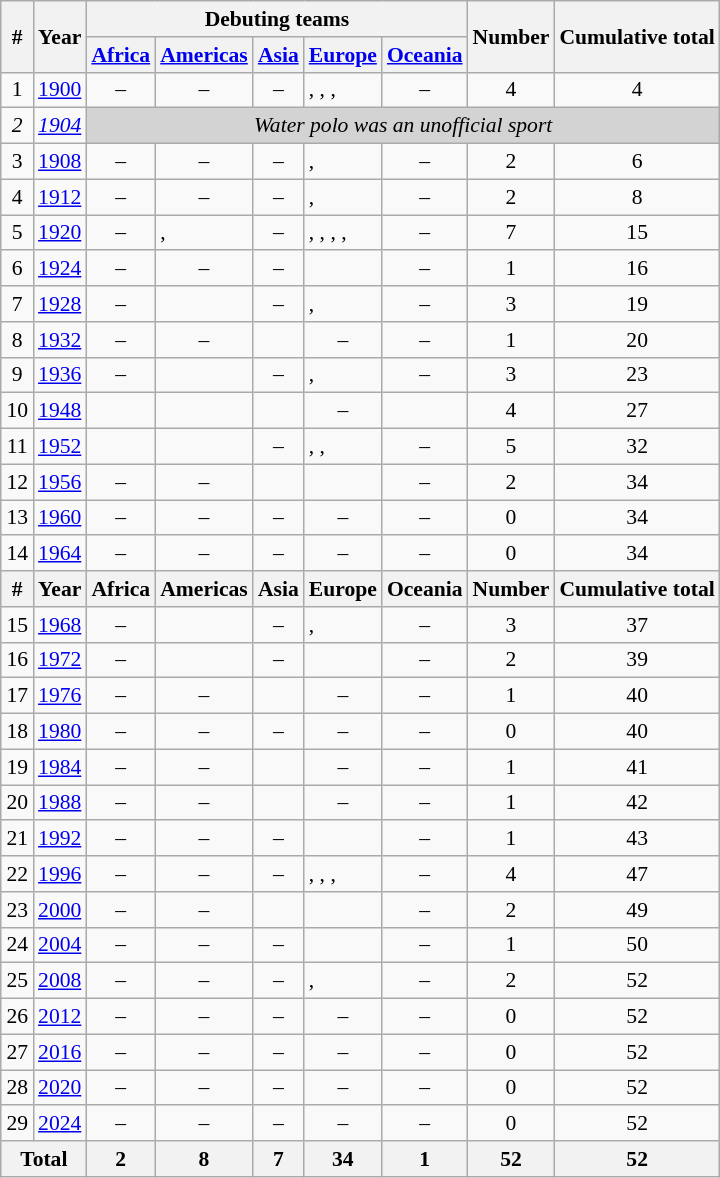<table class="wikitable" style="text-align: center; font-size: 90%; margin-left: 1em;">
<tr>
<th rowspan="2">#</th>
<th rowspan="2">Year</th>
<th colspan="5">Debuting teams</th>
<th rowspan="2">Number</th>
<th rowspan="2">Cumulative total</th>
</tr>
<tr>
<th><a href='#'>Africa</a></th>
<th><a href='#'>Americas</a></th>
<th><a href='#'>Asia</a></th>
<th><a href='#'>Europe</a></th>
<th><a href='#'>Oceania</a></th>
</tr>
<tr>
<td>1</td>
<td><a href='#'>1900</a></td>
<td>–</td>
<td>–</td>
<td>–</td>
<td style="text-align: left;">, , , </td>
<td>–</td>
<td>4</td>
<td>4</td>
</tr>
<tr>
<td><em>2</em></td>
<td><em><a href='#'>1904</a></em></td>
<td colspan="8" style="background-color: lightgray;"><em>Water polo was an unofficial sport</em></td>
</tr>
<tr>
<td>3</td>
<td><a href='#'>1908</a></td>
<td>–</td>
<td>–</td>
<td>–</td>
<td style="text-align: left;">, </td>
<td>–</td>
<td>2</td>
<td>6</td>
</tr>
<tr>
<td>4</td>
<td><a href='#'>1912</a></td>
<td>–</td>
<td>–</td>
<td>–</td>
<td style="text-align: left;">, </td>
<td>–</td>
<td>2</td>
<td>8</td>
</tr>
<tr>
<td>5</td>
<td><a href='#'>1920</a></td>
<td>–</td>
<td style="text-align: left;">, </td>
<td>–</td>
<td style="text-align: left;">, , , , </td>
<td>–</td>
<td>7</td>
<td>15</td>
</tr>
<tr>
<td>6</td>
<td><a href='#'>1924</a></td>
<td>–</td>
<td>–</td>
<td>–</td>
<td style="text-align: left;"></td>
<td>–</td>
<td>1</td>
<td>16</td>
</tr>
<tr>
<td>7</td>
<td><a href='#'>1928</a></td>
<td>–</td>
<td style="text-align: left;"></td>
<td>–</td>
<td style="text-align: left;">, </td>
<td>–</td>
<td>3</td>
<td>19</td>
</tr>
<tr>
<td>8</td>
<td><a href='#'>1932</a></td>
<td>–</td>
<td>–</td>
<td style="text-align: left;"></td>
<td>–</td>
<td>–</td>
<td>1</td>
<td>20</td>
</tr>
<tr>
<td>9</td>
<td><a href='#'>1936</a></td>
<td>–</td>
<td style="text-align: left;"></td>
<td>–</td>
<td style="text-align: left;">, </td>
<td>–</td>
<td>3</td>
<td>23</td>
</tr>
<tr>
<td>10</td>
<td><a href='#'>1948</a></td>
<td style="text-align: left;"></td>
<td style="text-align: left;"></td>
<td style="text-align: left;"></td>
<td>–</td>
<td style="text-align: left;"></td>
<td>4</td>
<td>27</td>
</tr>
<tr>
<td>11</td>
<td><a href='#'>1952</a></td>
<td style="text-align: left;"></td>
<td style="text-align: left;"></td>
<td>–</td>
<td style="text-align: left;">, , </td>
<td>–</td>
<td>5</td>
<td>32</td>
</tr>
<tr>
<td>12</td>
<td><a href='#'>1956</a></td>
<td>–</td>
<td>–</td>
<td style="text-align: left;"></td>
<td style="text-align: left;"></td>
<td>–</td>
<td>2</td>
<td>34</td>
</tr>
<tr>
<td>13</td>
<td><a href='#'>1960</a></td>
<td>–</td>
<td>–</td>
<td>–</td>
<td>–</td>
<td>–</td>
<td>0</td>
<td>34</td>
</tr>
<tr>
<td>14</td>
<td><a href='#'>1964</a></td>
<td>–</td>
<td>–</td>
<td>–</td>
<td>–</td>
<td>–</td>
<td>0</td>
<td>34</td>
</tr>
<tr>
<th>#</th>
<th>Year</th>
<th>Africa</th>
<th>Americas</th>
<th>Asia</th>
<th>Europe</th>
<th>Oceania</th>
<th>Number</th>
<th>Cumulative total</th>
</tr>
<tr>
<td>15</td>
<td><a href='#'>1968</a></td>
<td>–</td>
<td style="text-align: left;"></td>
<td>–</td>
<td style="text-align: left;">, </td>
<td>–</td>
<td>3</td>
<td>37</td>
</tr>
<tr>
<td>16</td>
<td><a href='#'>1972</a></td>
<td>–</td>
<td style="text-align: left;"></td>
<td>–</td>
<td style="text-align: left;"></td>
<td>–</td>
<td>2</td>
<td>39</td>
</tr>
<tr>
<td>17</td>
<td><a href='#'>1976</a></td>
<td>–</td>
<td>–</td>
<td style="text-align: left;"></td>
<td>–</td>
<td>–</td>
<td>1</td>
<td>40</td>
</tr>
<tr>
<td>18</td>
<td><a href='#'>1980</a></td>
<td>–</td>
<td>–</td>
<td>–</td>
<td>–</td>
<td>–</td>
<td>0</td>
<td>40</td>
</tr>
<tr>
<td>19</td>
<td><a href='#'>1984</a></td>
<td>–</td>
<td>–</td>
<td style="text-align: left;"></td>
<td>–</td>
<td>–</td>
<td>1</td>
<td>41</td>
</tr>
<tr>
<td>20</td>
<td><a href='#'>1988</a></td>
<td>–</td>
<td>–</td>
<td style="text-align: left;"></td>
<td>–</td>
<td>–</td>
<td>1</td>
<td>42</td>
</tr>
<tr>
<td>21</td>
<td><a href='#'>1992</a></td>
<td>–</td>
<td>–</td>
<td>–</td>
<td style="text-align: left;"></td>
<td>–</td>
<td>1</td>
<td>43</td>
</tr>
<tr>
<td>22</td>
<td><a href='#'>1996</a></td>
<td>–</td>
<td>–</td>
<td>–</td>
<td style="text-align: left;">, , , </td>
<td>–</td>
<td>4</td>
<td>47</td>
</tr>
<tr>
<td>23</td>
<td><a href='#'>2000</a></td>
<td>–</td>
<td>–</td>
<td style="text-align: left;"></td>
<td style="text-align: left;"></td>
<td>–</td>
<td>2</td>
<td>49</td>
</tr>
<tr>
<td>24</td>
<td><a href='#'>2004</a></td>
<td>–</td>
<td>–</td>
<td>–</td>
<td style="text-align: left;"></td>
<td>–</td>
<td>1</td>
<td>50</td>
</tr>
<tr>
<td>25</td>
<td><a href='#'>2008</a></td>
<td>–</td>
<td>–</td>
<td>–</td>
<td style="text-align: left;">, </td>
<td>–</td>
<td>2</td>
<td>52</td>
</tr>
<tr>
<td>26</td>
<td><a href='#'>2012</a></td>
<td>–</td>
<td>–</td>
<td>–</td>
<td>–</td>
<td>–</td>
<td>0</td>
<td>52</td>
</tr>
<tr>
<td>27</td>
<td><a href='#'>2016</a></td>
<td>–</td>
<td>–</td>
<td>–</td>
<td>–</td>
<td>–</td>
<td>0</td>
<td>52</td>
</tr>
<tr>
<td>28</td>
<td><a href='#'>2020</a></td>
<td>–</td>
<td>–</td>
<td>–</td>
<td>–</td>
<td>–</td>
<td>0</td>
<td>52</td>
</tr>
<tr>
<td>29</td>
<td><a href='#'>2024</a></td>
<td>–</td>
<td>–</td>
<td>–</td>
<td>–</td>
<td>–</td>
<td>0</td>
<td>52</td>
</tr>
<tr>
<th colspan="2">Total</th>
<th>2</th>
<th>8</th>
<th>7</th>
<th>34</th>
<th>1</th>
<th>52</th>
<th>52</th>
</tr>
</table>
